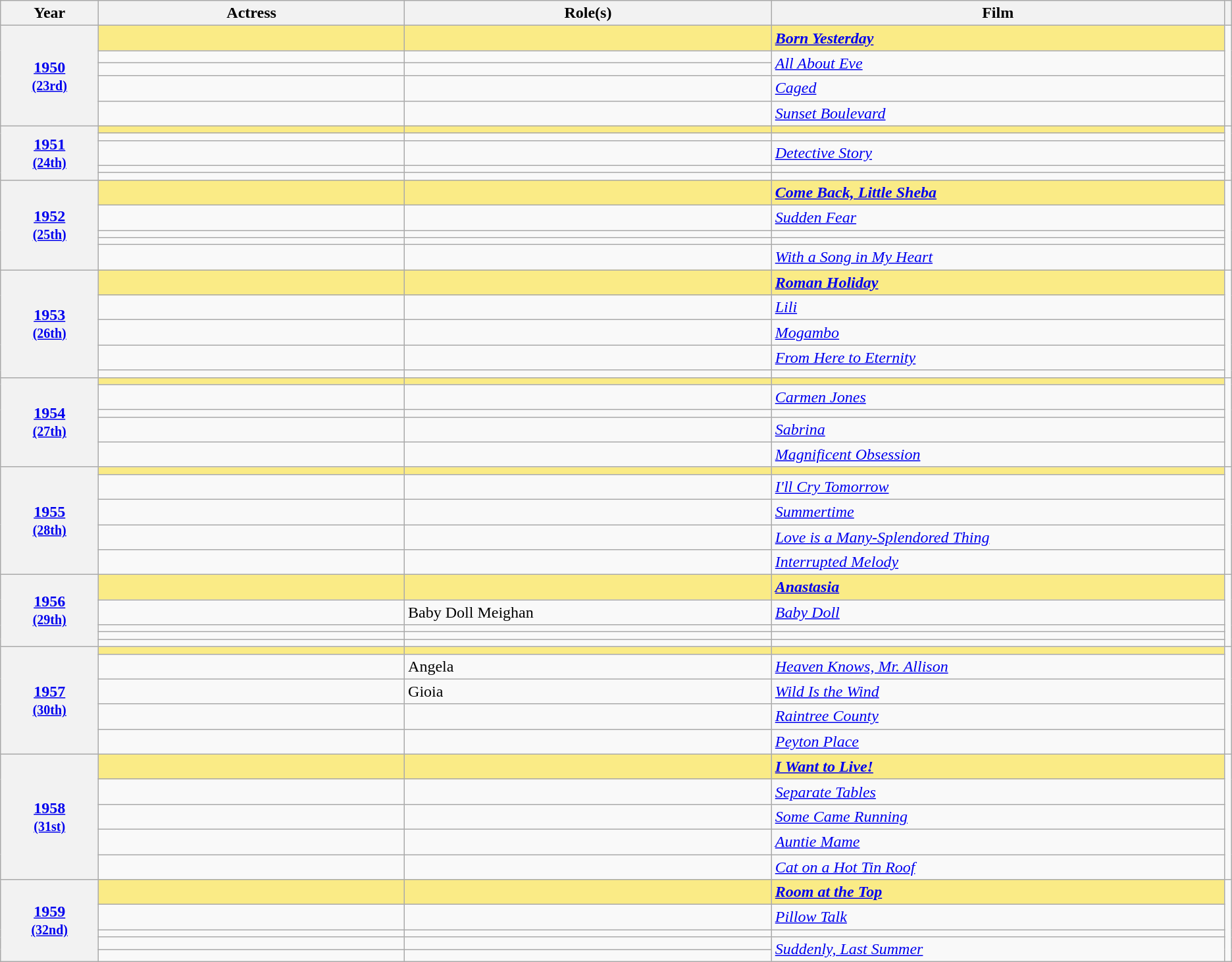<table class="wikitable sortable">
<tr>
<th scope="col" style="width:8%;">Year</th>
<th scope="col" style="width:25%;">Actress</th>
<th scope="col" style="width:30%;">Role(s)</th>
<th scope="col" style="width:70%;">Film</th>
<th scope="col" style="width:2%;" class="unsortable"></th>
</tr>
<tr>
<th scope="row" rowspan=5 style="text-align:center"><a href='#'>1950</a><br><small><a href='#'>(23rd)</a> </small></th>
<td style="background:#FAEB86;"><strong> </strong></td>
<td style="background:#FAEB86;"><strong></strong></td>
<td style="background:#FAEB86;"><strong><em><a href='#'>Born Yesterday</a></em></strong></td>
<td rowspan=5></td>
</tr>
<tr>
<td></td>
<td></td>
<td rowspan=2><em><a href='#'>All About Eve</a></em></td>
</tr>
<tr>
<td></td>
<td></td>
</tr>
<tr>
<td></td>
<td></td>
<td><em><a href='#'>Caged</a></em></td>
</tr>
<tr>
<td></td>
<td></td>
<td><em><a href='#'>Sunset Boulevard</a></em></td>
</tr>
<tr>
<th scope="row" rowspan=5 style="text-align:center"><a href='#'>1951</a><br><small><a href='#'>(24th)</a> </small></th>
<td style="background:#FAEB86;"><strong> </strong></td>
<td style="background:#FAEB86;"><strong></strong></td>
<td style="background:#FAEB86;"><strong></strong></td>
<td rowspan=5></td>
</tr>
<tr>
<td></td>
<td></td>
<td></td>
</tr>
<tr>
<td></td>
<td></td>
<td><em><a href='#'>Detective Story</a></em></td>
</tr>
<tr>
<td></td>
<td></td>
<td></td>
</tr>
<tr>
<td></td>
<td></td>
<td></td>
</tr>
<tr>
<th scope="row" rowspan=5 style="text-align:center"><a href='#'>1952</a><br><small><a href='#'>(25th)</a> </small></th>
<td style="background:#FAEB86;"><strong> </strong></td>
<td style="background:#FAEB86;"><strong></strong></td>
<td style="background:#FAEB86;"><strong><em><a href='#'>Come Back, Little Sheba</a></em></strong></td>
<td rowspan=5></td>
</tr>
<tr>
<td></td>
<td></td>
<td><em><a href='#'>Sudden Fear</a></em></td>
</tr>
<tr>
<td></td>
<td></td>
<td><em></em></td>
</tr>
<tr>
<td></td>
<td></td>
<td></td>
</tr>
<tr>
<td></td>
<td></td>
<td><em><a href='#'>With a Song in My Heart</a></em></td>
</tr>
<tr>
<th scope="row" rowspan=5 style="text-align:center"><a href='#'>1953</a><br><small><a href='#'>(26th)</a> </small></th>
<td style="background:#FAEB86;"><strong> </strong></td>
<td style="background:#FAEB86;"><strong></strong></td>
<td style="background:#FAEB86;"><strong><em><a href='#'>Roman Holiday</a></em></strong></td>
<td rowspan=5></td>
</tr>
<tr>
<td></td>
<td></td>
<td><em><a href='#'>Lili</a></em></td>
</tr>
<tr>
<td></td>
<td></td>
<td><em><a href='#'>Mogambo</a></em></td>
</tr>
<tr>
<td></td>
<td></td>
<td><em><a href='#'>From Here to Eternity</a></em></td>
</tr>
<tr>
<td></td>
<td></td>
<td></td>
</tr>
<tr>
<th scope="row" rowspan=5 style="text-align:center"><a href='#'>1954</a><br><small><a href='#'>(27th)</a> </small></th>
<td style="background:#FAEB86;"><strong> </strong></td>
<td style="background:#FAEB86;"><strong></strong></td>
<td style="background:#FAEB86;"><strong></strong></td>
<td rowspan=5></td>
</tr>
<tr>
<td></td>
<td></td>
<td><em><a href='#'>Carmen Jones</a></em></td>
</tr>
<tr>
<td></td>
<td></td>
<td></td>
</tr>
<tr>
<td></td>
<td></td>
<td><em><a href='#'>Sabrina</a></em></td>
</tr>
<tr>
<td></td>
<td></td>
<td><em><a href='#'>Magnificent Obsession</a></em></td>
</tr>
<tr>
<th scope="row" rowspan=5 style="text-align:center"><a href='#'>1955</a><br><small><a href='#'>(28th)</a> </small></th>
<td style="background:#FAEB86;"><strong> </strong></td>
<td style="background:#FAEB86;"><strong></strong></td>
<td style="background:#FAEB86;"><strong></strong></td>
<td rowspan=5></td>
</tr>
<tr>
<td></td>
<td></td>
<td><em><a href='#'>I'll Cry Tomorrow</a></em></td>
</tr>
<tr>
<td></td>
<td></td>
<td><em><a href='#'>Summertime</a></em></td>
</tr>
<tr>
<td></td>
<td></td>
<td><em><a href='#'>Love is a Many-Splendored Thing</a></em></td>
</tr>
<tr>
<td></td>
<td></td>
<td><em><a href='#'>Interrupted Melody</a></em></td>
</tr>
<tr>
<th scope="row" rowspan=5 style="text-align:center"><a href='#'>1956</a><br><small><a href='#'>(29th)</a> </small></th>
<td style="background:#FAEB86;"><strong></strong></td>
<td style="background:#FAEB86;"><strong></strong></td>
<td style="background:#FAEB86;"><strong><em><a href='#'>Anastasia</a></em></strong></td>
<td rowspan=5></td>
</tr>
<tr>
<td></td>
<td>Baby Doll Meighan</td>
<td><em><a href='#'>Baby Doll</a></em></td>
</tr>
<tr>
<td></td>
<td></td>
<td></td>
</tr>
<tr>
<td></td>
<td></td>
<td></td>
</tr>
<tr>
<td></td>
<td></td>
<td></td>
</tr>
<tr>
<th scope="row" rowspan=5 style="text-align:center"><a href='#'>1957</a><br><small><a href='#'>(30th)</a> </small></th>
<td style="background:#FAEB86;"><strong> </strong></td>
<td style="background:#FAEB86;"><strong></strong></td>
<td style="background:#FAEB86;"><strong></strong></td>
<td rowspan=5></td>
</tr>
<tr>
<td></td>
<td>Angela</td>
<td><em><a href='#'>Heaven Knows, Mr. Allison</a></em></td>
</tr>
<tr>
<td></td>
<td>Gioia</td>
<td><em><a href='#'>Wild Is the Wind</a></em></td>
</tr>
<tr>
<td></td>
<td></td>
<td><em><a href='#'>Raintree County</a></em></td>
</tr>
<tr>
<td></td>
<td></td>
<td><em><a href='#'>Peyton Place</a></em></td>
</tr>
<tr>
<th scope="row" rowspan=5 style="text-align:center"><a href='#'>1958</a><br><small><a href='#'>(31st)</a> </small></th>
<td style="background:#FAEB86;"><strong> </strong></td>
<td style="background:#FAEB86;"><strong></strong></td>
<td style="background:#FAEB86;"><strong><em><a href='#'>I Want to Live!</a></em></strong></td>
<td rowspan=5></td>
</tr>
<tr>
<td></td>
<td></td>
<td><em><a href='#'>Separate Tables</a></em></td>
</tr>
<tr>
<td></td>
<td></td>
<td><em><a href='#'>Some Came Running</a></em></td>
</tr>
<tr>
<td></td>
<td></td>
<td><em><a href='#'>Auntie Mame</a></em></td>
</tr>
<tr>
<td></td>
<td></td>
<td><em><a href='#'>Cat on a Hot Tin Roof</a></em></td>
</tr>
<tr>
<th scope="row" rowspan=5 style="text-align:center"><a href='#'>1959</a><br><small><a href='#'>(32nd)</a> </small></th>
<td style="background:#FAEB86;"><strong> </strong></td>
<td style="background:#FAEB86;"><strong></strong></td>
<td style="background:#FAEB86;"><strong><em><a href='#'>Room at the Top</a></em></strong></td>
<td rowspan=5></td>
</tr>
<tr>
<td></td>
<td></td>
<td><em><a href='#'>Pillow Talk</a></em></td>
</tr>
<tr>
<td></td>
<td></td>
<td></td>
</tr>
<tr>
<td></td>
<td></td>
<td rowspan="2"><em><a href='#'>Suddenly, Last Summer</a></em></td>
</tr>
<tr>
<td></td>
<td></td>
</tr>
</table>
